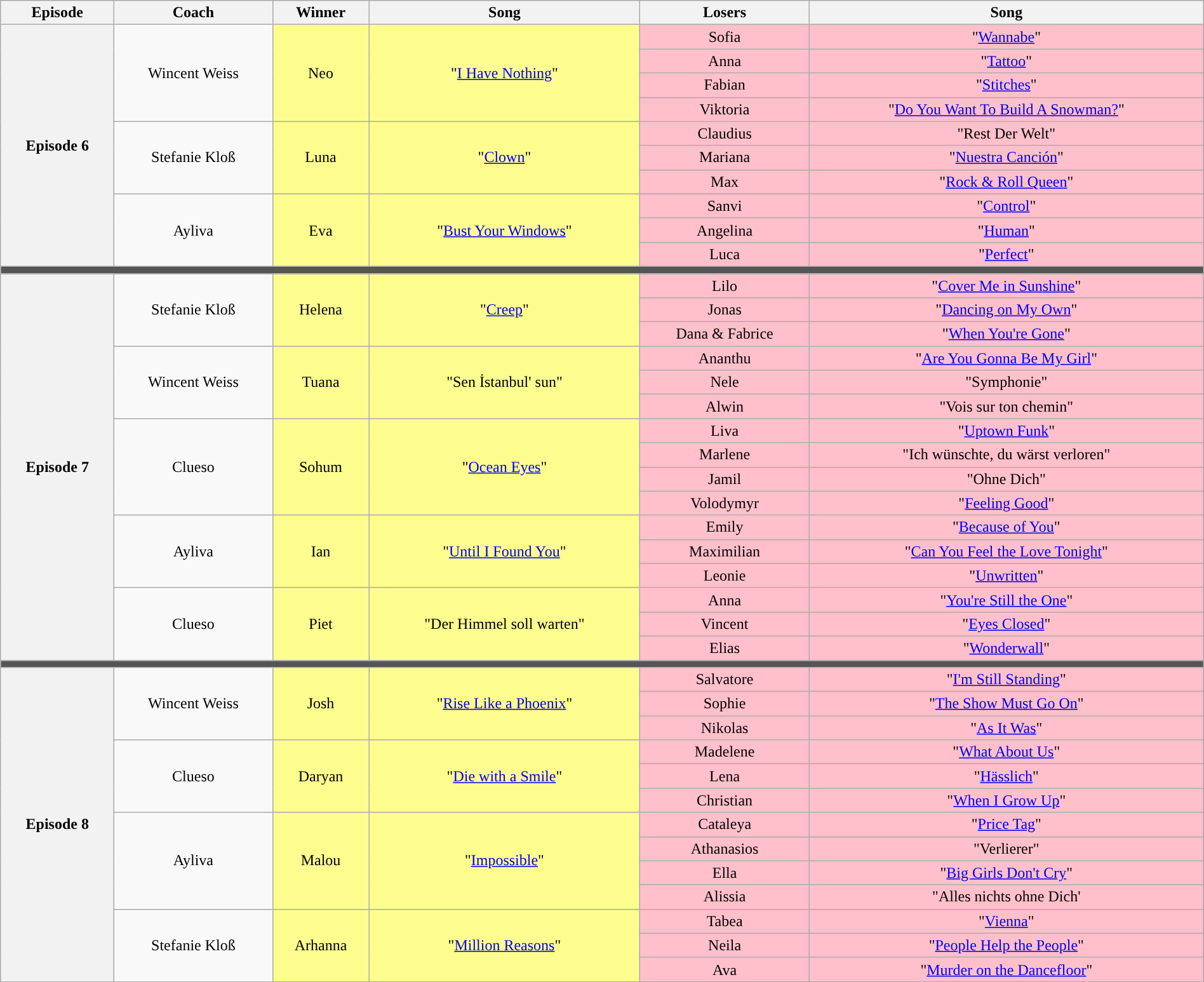<table class="wikitable" style="text-align:center; width:100%">
<tr>
<th scope="row">Episode</th>
<th>Coach</th>
<th>Winner</th>
<th>Song</th>
<th>Losers</th>
<th>Song</th>
</tr>
<tr>
<th rowspan="10">Episode 6<br></th>
<td rowspan="4">Wincent Weiss</td>
<td rowspan="4" style="background:#fdfc8f ">Neo</td>
<td rowspan="4" style="background:#fdfc8f">"<a href='#'>I Have Nothing</a>"</td>
<td style="background:pink">Sofia</td>
<td style="background:pink">"<a href='#'>Wannabe</a>"</td>
</tr>
<tr>
<td style="background:pink">Anna</td>
<td style="background:pink">"<a href='#'>Tattoo</a>"</td>
</tr>
<tr>
<td style="background:pink">Fabian</td>
<td style="background:pink">"<a href='#'>Stitches</a>"</td>
</tr>
<tr>
<td style="background:pink">Viktoria</td>
<td style="background:pink">"<a href='#'>Do You Want To Build A Snowman?</a>"</td>
</tr>
<tr>
<td rowspan="3">Stefanie Kloß</td>
<td rowspan="3" style="background:#fdfc8f ">Luna</td>
<td rowspan="3" style="background:#fdfc8f">"<a href='#'>Clown</a>"</td>
<td style="background:pink">Claudius</td>
<td style="background:pink">"Rest Der Welt"</td>
</tr>
<tr>
<td style="background:pink">Mariana</td>
<td style="background:pink">"<a href='#'>Nuestra Canción</a>"</td>
</tr>
<tr>
<td style="background:pink">Max</td>
<td style="background:pink">"<a href='#'>Rock & Roll Queen</a>"</td>
</tr>
<tr>
<td rowspan="3">Ayliva</td>
<td rowspan="3" style="background:#fdfc8f ">Eva</td>
<td rowspan="3" style="background:#fdfc8f">"<a href='#'>Bust Your Windows</a>"</td>
<td style="background:pink">Sanvi</td>
<td style="background:pink">"<a href='#'>Control</a>"</td>
</tr>
<tr>
<td style="background:pink">Angelina</td>
<td style="background:pink">"<a href='#'>Human</a>"</td>
</tr>
<tr>
<td style="background:pink">Luca</td>
<td style="background:pink">"<a href='#'>Perfect</a>"</td>
</tr>
<tr>
<th colspan="9" style="background:#555"></th>
</tr>
<tr>
<th rowspan="16">Episode 7<br></th>
<td rowspan="3">Stefanie Kloß</td>
<td rowspan="3" style="background:#fdfc8f ">Helena</td>
<td rowspan="3" style="background:#fdfc8f ">"<a href='#'>Creep</a>"</td>
<td style="background:pink">Lilo</td>
<td style="background:pink">"<a href='#'>Cover Me in Sunshine</a>"</td>
</tr>
<tr>
<td style="background:pink">Jonas</td>
<td style="background:pink">"<a href='#'>Dancing on My Own</a>"</td>
</tr>
<tr>
<td style="background:pink">Dana & Fabrice</td>
<td style="background:pink">"<a href='#'>When You're Gone</a>"</td>
</tr>
<tr>
<td rowspan="3">Wincent Weiss</td>
<td rowspan="3" style="background:#fdfc8f ">Tuana</td>
<td rowspan="3" style="background:#fdfc8f ">"Sen İstanbul' sun"</td>
<td style="background:pink">Ananthu</td>
<td style="background:pink">"<a href='#'>Are You Gonna Be My Girl</a>"</td>
</tr>
<tr>
<td style="background:pink">Nele</td>
<td style="background:pink">"Symphonie"</td>
</tr>
<tr>
<td style="background:pink">Alwin</td>
<td style="background:pink">"Vois sur ton chemin"</td>
</tr>
<tr>
<td rowspan="4">Clueso</td>
<td rowspan="4" style="background:#fdfc8f ">Sohum</td>
<td rowspan="4" style="background:#fdfc8f ">"<a href='#'>Ocean Eyes</a>"</td>
<td style="background:pink">Liva</td>
<td style="background:pink">"<a href='#'>Uptown Funk</a>"</td>
</tr>
<tr>
<td style="background:pink">Marlene</td>
<td style="background:pink">"Ich wünschte, du wärst verloren"</td>
</tr>
<tr>
<td style="background:pink">Jamil</td>
<td style="background:pink">"Ohne Dich"</td>
</tr>
<tr>
<td style="background:pink">Volodymyr</td>
<td style="background:pink">"<a href='#'>Feeling Good</a>"</td>
</tr>
<tr>
<td rowspan="3">Ayliva</td>
<td rowspan="3" style="background:#fdfc8f ">Ian</td>
<td rowspan="3" style="background:#fdfc8f ">"<a href='#'>Until I Found You</a>"</td>
<td style="background:pink">Emily</td>
<td style="background:pink">"<a href='#'>Because of You</a>"</td>
</tr>
<tr>
<td style="background:pink">Maximilian</td>
<td style="background:pink">"<a href='#'>Can You Feel the Love Tonight</a>"</td>
</tr>
<tr>
<td style="background:pink">Leonie</td>
<td style="background:pink">"<a href='#'>Unwritten</a>"</td>
</tr>
<tr>
<td rowspan="3">Clueso</td>
<td rowspan="3" style="background:#fdfc8f ">Piet</td>
<td rowspan="3" style="background:#fdfc8f ">"Der Himmel soll warten"</td>
<td style="background:pink">Anna</td>
<td style="background:pink">"<a href='#'>You're Still the One</a>"</td>
</tr>
<tr>
<td style="background:pink">Vincent</td>
<td style="background:pink">"<a href='#'>Eyes Closed</a>"</td>
</tr>
<tr>
<td style="background:pink">Elias</td>
<td style="background:pink">"<a href='#'>Wonderwall</a>"</td>
</tr>
<tr>
<th colspan="9" style="background:#555"></th>
</tr>
<tr>
<th rowspan="13">Episode 8<br></th>
<td rowspan="3">Wincent Weiss</td>
<td rowspan="3" style="background:#fdfc8f ">Josh</td>
<td rowspan="3" style="background:#fdfc8f ">"<a href='#'>Rise Like a Phoenix</a>"</td>
<td style="background:pink">Salvatore</td>
<td style="background:pink">"<a href='#'>I'm Still Standing</a>"</td>
</tr>
<tr>
<td style="background:pink">Sophie</td>
<td style="background:pink">"<a href='#'>The Show Must Go On</a>"</td>
</tr>
<tr>
<td style="background:pink">Nikolas</td>
<td style="background:pink">"<a href='#'>As It Was</a>"</td>
</tr>
<tr>
<td rowspan="3">Clueso</td>
<td rowspan="3" style="background:#fdfc8f ">Daryan</td>
<td rowspan="3" style="background:#fdfc8f ">"<a href='#'>Die with a Smile</a>"</td>
<td style="background:pink">Madelene</td>
<td style="background:pink">"<a href='#'>What About Us</a>"</td>
</tr>
<tr>
<td style="background:pink">Lena</td>
<td style="background:pink">"<a href='#'>Hässlich</a>"</td>
</tr>
<tr>
<td style="background:pink">Christian</td>
<td style="background:pink">"<a href='#'>When I Grow Up</a>"</td>
</tr>
<tr>
<td rowspan="4">Ayliva</td>
<td rowspan="4" style="background:#fdfc8f ">Malou</td>
<td rowspan="4" style="background:#fdfc8f ">"<a href='#'>Impossible</a>"</td>
<td style="background:pink">Cataleya</td>
<td style="background:pink">"<a href='#'>Price Tag</a>"</td>
</tr>
<tr>
<td style="background:pink">Athanasios</td>
<td style="background:pink">"Verlierer"</td>
</tr>
<tr>
<td style="background:pink">Ella</td>
<td style="background:pink">"<a href='#'>Big Girls Don't Cry</a>"</td>
</tr>
<tr>
<td style="background:pink">Alissia</td>
<td style="background:pink">"Alles nichts ohne Dich'</td>
</tr>
<tr>
<td rowspan="3">Stefanie Kloß</td>
<td rowspan="3" style="background:#fdfc8f ">Arhanna</td>
<td rowspan="3" style="background:#fdfc8f ">"<a href='#'>Million Reasons</a>"</td>
<td style="background:pink">Tabea</td>
<td style="background:pink">"<a href='#'>Vienna</a>"</td>
</tr>
<tr>
<td style="background:pink">Neila</td>
<td style="background:pink">"<a href='#'>People Help the People</a>"</td>
</tr>
<tr>
<td style="background:pink">Ava</td>
<td style="background:pink">"<a href='#'>Murder on the Dancefloor</a>"</td>
</tr>
</table>
